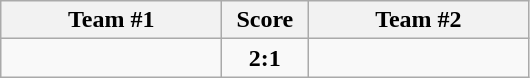<table class="wikitable" style="text-align:center;">
<tr>
<th width=140>Team #1</th>
<th width=50>Score</th>
<th width=140>Team #2</th>
</tr>
<tr>
<td style="text-align:right;"></td>
<td><strong>2:1</strong></td>
<td style="text-align:left;"></td>
</tr>
</table>
